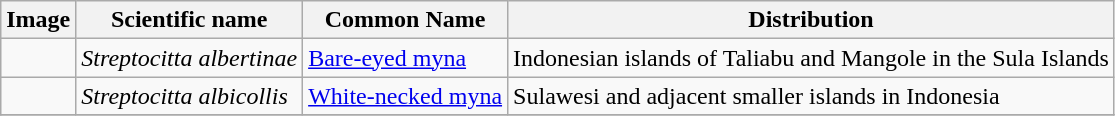<table class="wikitable">
<tr>
<th>Image</th>
<th>Scientific name</th>
<th>Common Name</th>
<th>Distribution</th>
</tr>
<tr>
<td></td>
<td><em>Streptocitta albertinae</em></td>
<td><a href='#'>Bare-eyed myna</a></td>
<td>Indonesian islands of Taliabu and Mangole in the Sula Islands</td>
</tr>
<tr>
<td></td>
<td><em>Streptocitta albicollis</em></td>
<td><a href='#'>White-necked myna</a></td>
<td>Sulawesi and adjacent smaller islands in Indonesia</td>
</tr>
<tr>
</tr>
</table>
